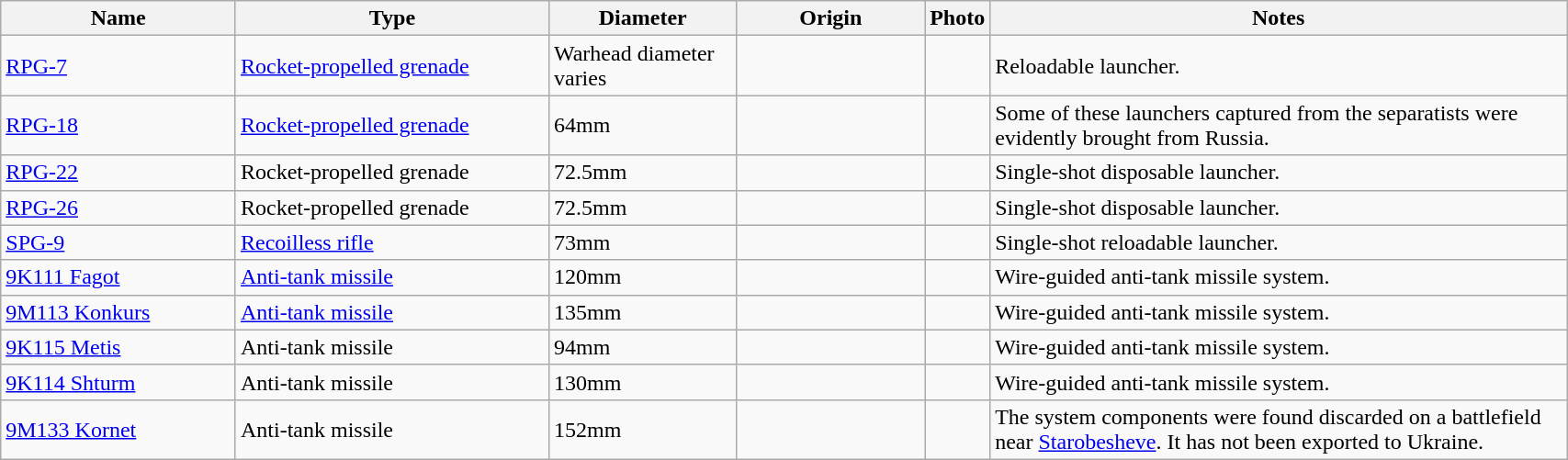<table class="wikitable" style="width:90%;">
<tr>
<th style="width:15%;">Name</th>
<th style="width:20%;">Type</th>
<th style="width:12%;">Diameter</th>
<th style="width:12%;">Origin</th>
<th>Photo</th>
<th>Notes</th>
</tr>
<tr>
<td><a href='#'>RPG-7</a></td>
<td><a href='#'>Rocket-propelled grenade</a></td>
<td>Warhead diameter varies</td>
<td></td>
<td></td>
<td>Reloadable launcher.</td>
</tr>
<tr>
<td><a href='#'>RPG-18</a></td>
<td><a href='#'>Rocket-propelled grenade</a></td>
<td>64mm</td>
<td></td>
<td></td>
<td>Some of these launchers captured from the separatists were evidently brought from Russia.</td>
</tr>
<tr>
<td><a href='#'>RPG-22</a></td>
<td>Rocket-propelled grenade</td>
<td>72.5mm</td>
<td></td>
<td></td>
<td>Single-shot disposable launcher.</td>
</tr>
<tr>
<td><a href='#'>RPG-26</a></td>
<td>Rocket-propelled grenade</td>
<td>72.5mm</td>
<td></td>
<td></td>
<td>Single-shot disposable launcher.</td>
</tr>
<tr>
<td><a href='#'>SPG-9</a></td>
<td><a href='#'>Recoilless rifle</a></td>
<td>73mm</td>
<td></td>
<td></td>
<td>Single-shot reloadable launcher.</td>
</tr>
<tr>
<td><a href='#'>9K111 Fagot</a></td>
<td><a href='#'>Anti-tank missile</a></td>
<td>120mm</td>
<td></td>
<td></td>
<td>Wire-guided anti-tank missile system.</td>
</tr>
<tr>
<td><a href='#'>9M113 Konkurs</a></td>
<td><a href='#'>Anti-tank missile</a></td>
<td>135mm</td>
<td></td>
<td></td>
<td>Wire-guided anti-tank missile system.</td>
</tr>
<tr>
<td><a href='#'>9K115 Metis</a></td>
<td>Anti-tank missile</td>
<td>94mm</td>
<td></td>
<td></td>
<td>Wire-guided anti-tank missile system.</td>
</tr>
<tr>
<td><a href='#'>9K114 Shturm</a></td>
<td>Anti-tank missile</td>
<td>130mm</td>
<td></td>
<td></td>
<td>Wire-guided anti-tank missile system.</td>
</tr>
<tr>
<td><a href='#'>9M133 Kornet</a></td>
<td>Anti-tank missile</td>
<td>152mm</td>
<td></td>
<td></td>
<td>The system components were found discarded on a battlefield near <a href='#'>Starobesheve</a>. It has not been exported to Ukraine.</td>
</tr>
</table>
